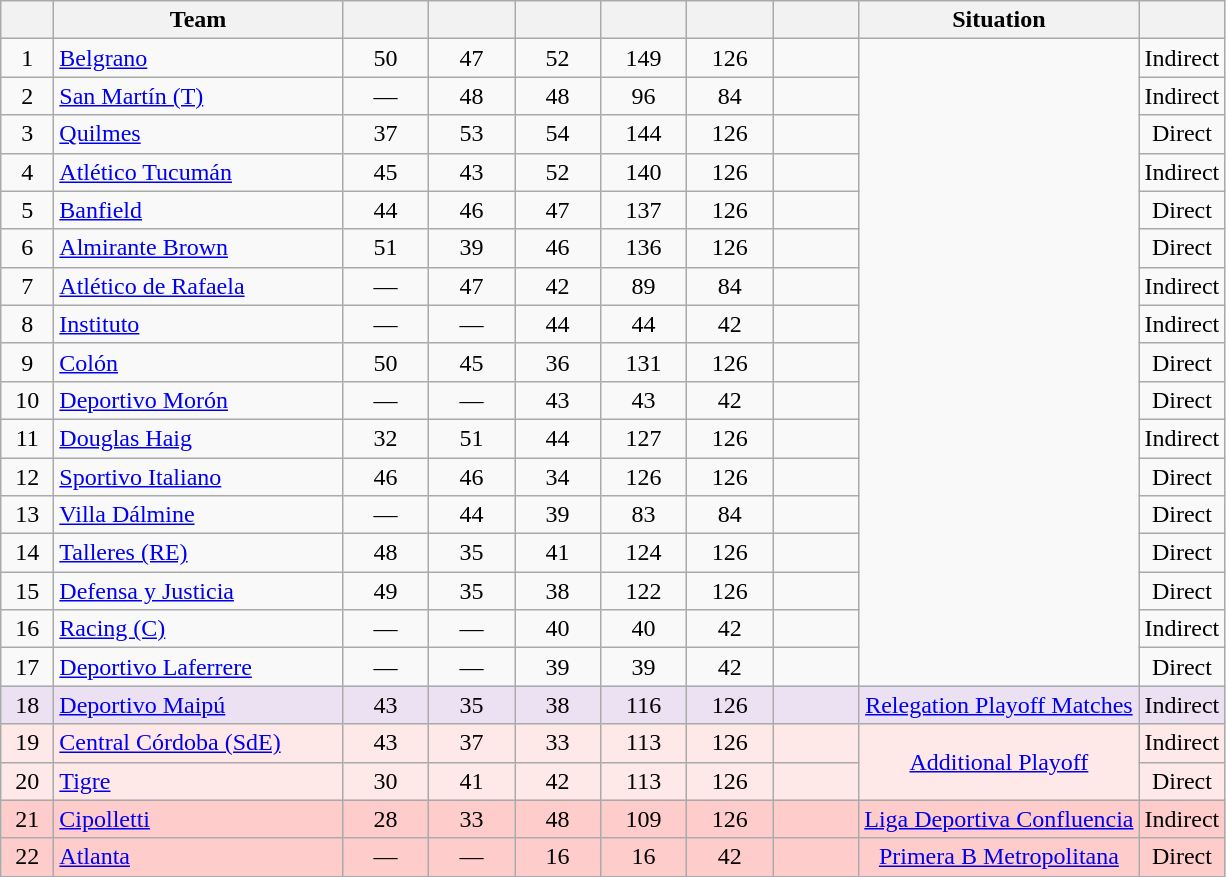<table class="wikitable" style="text-align: center;">
<tr>
<th width=28><br></th>
<th width=185>Team</th>
<th width=50></th>
<th width=50></th>
<th width=50></th>
<th width=50></th>
<th width=50></th>
<th width=50><br></th>
<th>Situation</th>
<th><br></th>
</tr>
<tr>
<td>1</td>
<td align="left"><a href='#'>Belgrano</a></td>
<td>50</td>
<td>47</td>
<td>52</td>
<td>149</td>
<td>126</td>
<td><strong></strong></td>
<td rowspan=17></td>
<td>Indirect</td>
</tr>
<tr>
<td>2</td>
<td align="left"><a href='#'>San Martín (T)</a></td>
<td>—</td>
<td>48</td>
<td>48</td>
<td>96</td>
<td>84</td>
<td><strong></strong></td>
<td>Indirect</td>
</tr>
<tr>
<td>3</td>
<td align="left"><a href='#'>Quilmes</a></td>
<td>37</td>
<td>53</td>
<td>54</td>
<td>144</td>
<td>126</td>
<td><strong></strong></td>
<td>Direct</td>
</tr>
<tr>
<td>4</td>
<td align="left"><a href='#'>Atlético Tucumán</a></td>
<td>45</td>
<td>43</td>
<td>52</td>
<td>140</td>
<td>126</td>
<td><strong></strong></td>
<td>Indirect</td>
</tr>
<tr>
<td>5</td>
<td align="left"><a href='#'>Banfield</a></td>
<td>44</td>
<td>46</td>
<td>47</td>
<td>137</td>
<td>126</td>
<td><strong></strong></td>
<td>Direct</td>
</tr>
<tr>
<td>6</td>
<td align="left"><a href='#'>Almirante Brown</a></td>
<td>51</td>
<td>39</td>
<td>46</td>
<td>136</td>
<td>126</td>
<td><strong></strong></td>
<td>Direct</td>
</tr>
<tr>
<td>7</td>
<td align="left"><a href='#'>Atlético de Rafaela</a></td>
<td>—</td>
<td>47</td>
<td>42</td>
<td>89</td>
<td>84</td>
<td><strong></strong></td>
<td>Indirect</td>
</tr>
<tr>
<td>8</td>
<td align="left"><a href='#'>Instituto</a></td>
<td>—</td>
<td>—</td>
<td>44</td>
<td>44</td>
<td>42</td>
<td><strong></strong></td>
<td>Indirect</td>
</tr>
<tr>
<td>9</td>
<td align="left"><a href='#'>Colón</a></td>
<td>50</td>
<td>45</td>
<td>36</td>
<td>131</td>
<td>126</td>
<td><strong></strong></td>
<td>Direct</td>
</tr>
<tr>
<td>10</td>
<td align="left"><a href='#'>Deportivo Morón</a></td>
<td>—</td>
<td>—</td>
<td>43</td>
<td>43</td>
<td>42</td>
<td><strong></strong></td>
<td>Direct</td>
</tr>
<tr>
<td>11</td>
<td align="left"><a href='#'>Douglas Haig</a></td>
<td>32</td>
<td>51</td>
<td>44</td>
<td>127</td>
<td>126</td>
<td><strong></strong></td>
<td>Indirect</td>
</tr>
<tr>
<td>12</td>
<td align="left"><a href='#'>Sportivo Italiano</a></td>
<td>46</td>
<td>46</td>
<td>34</td>
<td>126</td>
<td>126</td>
<td><strong></strong></td>
<td>Direct</td>
</tr>
<tr>
<td>13</td>
<td align="left"><a href='#'>Villa Dálmine</a></td>
<td>—</td>
<td>44</td>
<td>39</td>
<td>83</td>
<td>84</td>
<td><strong></strong></td>
<td>Direct</td>
</tr>
<tr>
<td>14</td>
<td align="left"><a href='#'>Talleres (RE)</a></td>
<td>48</td>
<td>35</td>
<td>41</td>
<td>124</td>
<td>126</td>
<td><strong></strong></td>
<td>Direct</td>
</tr>
<tr>
<td>15</td>
<td align="left"><a href='#'>Defensa y Justicia</a></td>
<td>49</td>
<td>35</td>
<td>38</td>
<td>122</td>
<td>126</td>
<td><strong></strong></td>
<td>Direct</td>
</tr>
<tr>
<td>16</td>
<td align="left"><a href='#'>Racing (C)</a></td>
<td>—</td>
<td>—</td>
<td>40</td>
<td>40</td>
<td>42</td>
<td><strong></strong></td>
<td>Indirect</td>
</tr>
<tr>
<td>17</td>
<td align="left"><a href='#'>Deportivo Laferrere</a></td>
<td>—</td>
<td>—</td>
<td>39</td>
<td>39</td>
<td>42</td>
<td><strong></strong></td>
<td>Direct</td>
</tr>
<tr style="background: #ece0f3">
<td>18</td>
<td align="left"><a href='#'>Deportivo Maipú</a></td>
<td>43</td>
<td>35</td>
<td>38</td>
<td>116</td>
<td>126</td>
<td><strong></strong></td>
<td><a href='#'>Relegation Playoff Matches</a></td>
<td>Indirect</td>
</tr>
<tr bgcolor=#ffe8e8>
<td>19</td>
<td align="left"><a href='#'>Central Córdoba (SdE)</a></td>
<td>43</td>
<td>37</td>
<td>33</td>
<td>113</td>
<td>126</td>
<td><strong></strong></td>
<td rowspan=2><a href='#'>Additional Playoff</a></td>
<td>Indirect</td>
</tr>
<tr bgcolor= #ffe8e8>
<td>20</td>
<td align="left"><a href='#'>Tigre</a></td>
<td>30</td>
<td>41</td>
<td>42</td>
<td>113</td>
<td>126</td>
<td><strong></strong></td>
<td>Direct</td>
</tr>
<tr bgcolor= #ffcccc>
<td>21</td>
<td align="left"><a href='#'>Cipolletti</a></td>
<td>28</td>
<td>33</td>
<td>48</td>
<td>109</td>
<td>126</td>
<td><strong></strong></td>
<td><a href='#'>Liga Deportiva Confluencia</a></td>
<td>Indirect</td>
</tr>
<tr bgcolor= #ffcccc>
<td>22</td>
<td align="left"><a href='#'>Atlanta</a></td>
<td>—</td>
<td>—</td>
<td>16</td>
<td>16</td>
<td>42</td>
<td><strong></strong></td>
<td><a href='#'>Primera B Metropolitana</a></td>
<td>Direct</td>
</tr>
</table>
